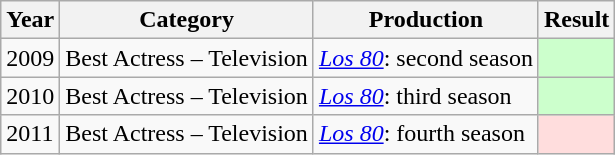<table class="wikitable">
<tr>
<th>Year</th>
<th>Category</th>
<th>Production</th>
<th>Result</th>
</tr>
<tr>
<td>2009</td>
<td>Best Actress – Television</td>
<td><em><a href='#'>Los 80</a></em>: second season</td>
<td style="background-color:#CFC"></td>
</tr>
<tr>
<td>2010</td>
<td>Best Actress – Television</td>
<td><em><a href='#'>Los 80</a></em>: third season</td>
<td style="background-color:#CFC"></td>
</tr>
<tr>
<td>2011</td>
<td>Best Actress – Television</td>
<td><em><a href='#'>Los 80</a></em>: fourth season</td>
<td style="background-color: #FDD"></td>
</tr>
</table>
